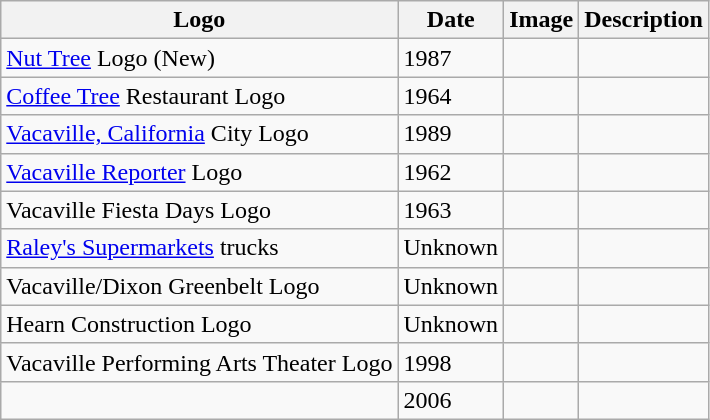<table class="wikitable">
<tr>
<th>Logo</th>
<th>Date</th>
<th>Image</th>
<th>Description</th>
</tr>
<tr>
<td><a href='#'>Nut Tree</a> Logo (New)</td>
<td>1987</td>
<td></td>
<td></td>
</tr>
<tr>
<td><a href='#'>Coffee Tree</a> Restaurant Logo</td>
<td>1964</td>
<td></td>
<td></td>
</tr>
<tr>
<td><a href='#'>Vacaville, California</a> City Logo</td>
<td>1989</td>
<td></td>
<td></td>
</tr>
<tr>
<td><a href='#'>Vacaville Reporter</a> Logo</td>
<td>1962</td>
<td></td>
<td></td>
</tr>
<tr>
<td>Vacaville Fiesta Days Logo</td>
<td>1963</td>
<td></td>
<td></td>
</tr>
<tr>
<td><a href='#'>Raley's Supermarkets</a> trucks</td>
<td>Unknown</td>
<td></td>
<td></td>
</tr>
<tr>
<td>Vacaville/Dixon Greenbelt Logo</td>
<td>Unknown</td>
<td></td>
<td></td>
</tr>
<tr>
<td>Hearn Construction Logo</td>
<td>Unknown</td>
<td></td>
<td></td>
</tr>
<tr>
<td>Vacaville Performing Arts Theater Logo</td>
<td>1998</td>
<td></td>
<td></td>
</tr>
<tr>
<td></td>
<td>2006</td>
<td></td>
<td></td>
</tr>
</table>
